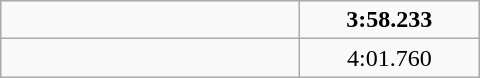<table class="wikitable" style="text-align:center;">
<tr>
<td style="width:12em" align=left></td>
<td style="width:7em;"><strong>3:58.233</strong></td>
</tr>
<tr>
<td align=left></td>
<td>4:01.760</td>
</tr>
</table>
